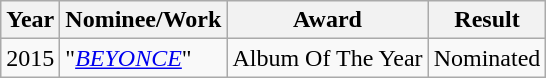<table class="wikitable">
<tr>
<th>Year</th>
<th>Nominee/Work</th>
<th>Award</th>
<th>Result</th>
</tr>
<tr>
<td>2015</td>
<td>"<em><a href='#'>BEYONCE</a></em>"</td>
<td>Album Of The Year</td>
<td>Nominated</td>
</tr>
</table>
